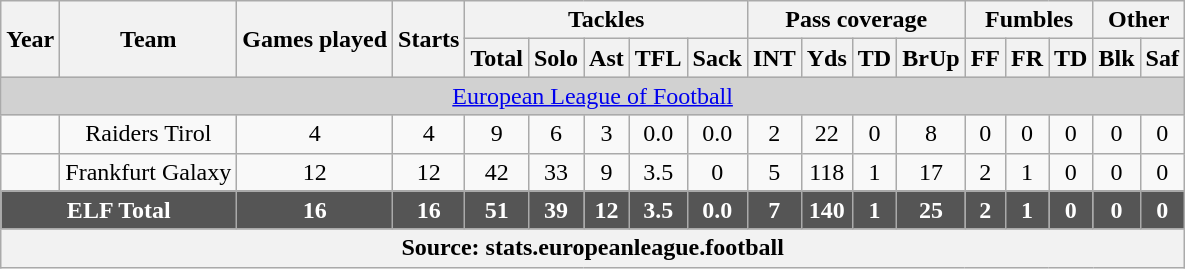<table class="wikitable" style="text-align:center;">
<tr>
<th rowspan="2">Year</th>
<th rowspan="2">Team</th>
<th rowspan="2">Games played</th>
<th rowspan="2">Starts</th>
<th colspan="5">Tackles</th>
<th colspan="4">Pass coverage</th>
<th colspan="3">Fumbles</th>
<th colspan="2">Other</th>
</tr>
<tr>
<th class="explain" title="Solo and assisted tackles">Total</th>
<th>Solo</th>
<th>Ast</th>
<th class="explain" title="Tackles for Loss">TFL</th>
<th>Sack</th>
<th class="explain" title="Interceptions">INT</th>
<th class="explain" title="Yards">Yds</th>
<th><abbr>TD</abbr></th>
<th><abbr>BrUp</abbr></th>
<th><abbr>FF</abbr></th>
<th><abbr>FR</abbr></th>
<th><abbr>TD</abbr></th>
<th><abbr>Blk</abbr></th>
<th><abbr>Saf</abbr></th>
</tr>
<tr>
<td colspan="18" style="background-color:#D1D1D1"><a href='#'>European League of Football</a> </td>
</tr>
<tr>
<td></td>
<td>Raiders Tirol</td>
<td>4</td>
<td>4</td>
<td>9</td>
<td>6</td>
<td>3</td>
<td>0.0</td>
<td>0.0</td>
<td>2</td>
<td>22</td>
<td>0</td>
<td>8</td>
<td>0</td>
<td>0</td>
<td>0</td>
<td>0</td>
<td>0</td>
</tr>
<tr>
<td></td>
<td>Frankfurt Galaxy</td>
<td>12</td>
<td>12</td>
<td>42</td>
<td>33</td>
<td>9</td>
<td>3.5</td>
<td>0</td>
<td>5</td>
<td>118</td>
<td>1</td>
<td>17</td>
<td>2</td>
<td>1</td>
<td>0</td>
<td>0</td>
<td>0</td>
</tr>
<tr style="background:#555555; font-weight:bold; color:white;">
<td colspan="2">ELF Total</td>
<td>16</td>
<td>16</td>
<td>51</td>
<td>39</td>
<td>12</td>
<td>3.5</td>
<td>0.0</td>
<td>7</td>
<td>140</td>
<td>1</td>
<td>25</td>
<td>2</td>
<td>1</td>
<td>0</td>
<td>0</td>
<td>0</td>
</tr>
<tr>
<th colspan="18">Source: stats.europeanleague.football</th>
</tr>
</table>
